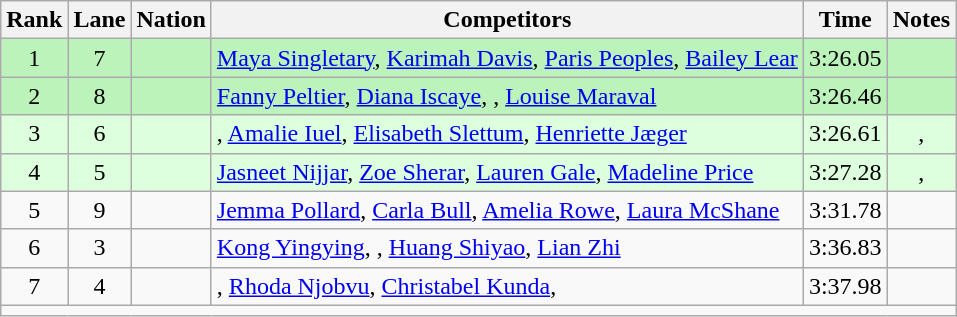<table class="wikitable sortable" style="text-align:center">
<tr>
<th scope="col" style="width: 10px;">Rank</th>
<th scope="col" style="width: 10px;">Lane</th>
<th scope="col">Nation</th>
<th scope="col">Competitors</th>
<th scope="col">Time</th>
<th scope="col">Notes</th>
</tr>
<tr bgcolor="#bbf3bb">
<td>1</td>
<td>7</td>
<td align="left"></td>
<td align="left"><a href='#'>Maya Singletary</a>, <a href='#'>Karimah Davis</a>, <a href='#'>Paris Peoples</a>, <a href='#'>Bailey Lear</a></td>
<td>3:26.05</td>
<td></td>
</tr>
<tr bgcolor="#bbf3bb">
<td>2</td>
<td>8</td>
<td align="left"></td>
<td align="left"><a href='#'>Fanny Peltier</a>, <a href='#'>Diana Iscaye</a>, , <a href='#'>Louise Maraval</a></td>
<td>3:26.46</td>
<td></td>
</tr>
<tr bgcolor=ddffdd>
<td>3</td>
<td>6</td>
<td align="left"></td>
<td align="left">, <a href='#'>Amalie Iuel</a>, <a href='#'>Elisabeth Slettum</a>, <a href='#'>Henriette Jæger</a></td>
<td>3:26.61</td>
<td>, </td>
</tr>
<tr bgcolor=ddffdd>
<td>4</td>
<td>5</td>
<td align="left"></td>
<td align="left"><a href='#'>Jasneet Nijjar</a>, <a href='#'>Zoe Sherar</a>, <a href='#'>Lauren Gale</a>, <a href='#'>Madeline Price</a></td>
<td>3:27.28</td>
<td>, </td>
</tr>
<tr>
<td>5</td>
<td>9</td>
<td align="left"></td>
<td align="left"><a href='#'>Jemma Pollard</a>, <a href='#'>Carla Bull</a>, <a href='#'>Amelia Rowe</a>, <a href='#'>Laura McShane</a></td>
<td>3:31.78</td>
<td></td>
</tr>
<tr>
<td>6</td>
<td>3</td>
<td align="left"></td>
<td align="left"><a href='#'>Kong Yingying</a>, , <a href='#'>Huang Shiyao</a>, <a href='#'>Lian Zhi</a></td>
<td>3:36.83</td>
<td></td>
</tr>
<tr>
<td>7</td>
<td>4</td>
<td align="left"></td>
<td align="left">, <a href='#'>Rhoda Njobvu</a>, <a href='#'>Christabel Kunda</a>, </td>
<td>3:37.98</td>
<td></td>
</tr>
<tr class="sortbottom">
<td colspan="6"></td>
</tr>
</table>
